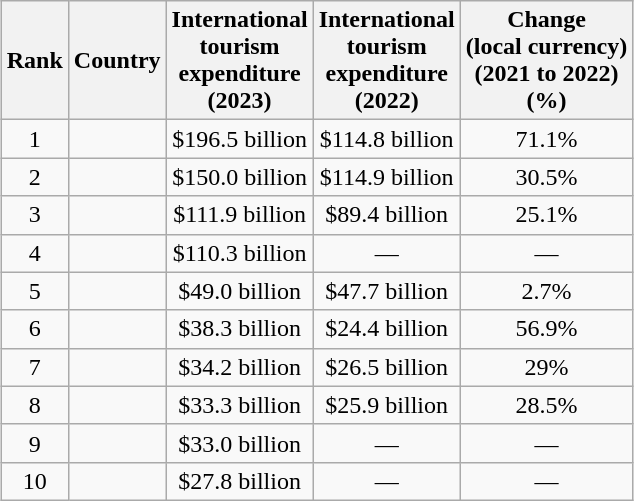<table class="wikitable sortable" style="margin:1em auto 1em auto; text-align:center;">
<tr>
<th>Rank</th>
<th>Country</th>
<th>International <br> tourism<br> expenditure<br> (2023)</th>
<th>International <br> tourism<br> expenditure<br> (2022)</th>
<th>Change<br> (local currency) <br> (2021 to 2022)<br> (%) </th>
</tr>
<tr>
<td>1</td>
<td align="left"></td>
<td>$196.5 billion</td>
<td>$114.8 billion</td>
<td> 71.1%</td>
</tr>
<tr>
<td>2</td>
<td align="left"></td>
<td>$150.0 billion</td>
<td>$114.9 billion</td>
<td> 30.5%</td>
</tr>
<tr>
<td>3</td>
<td align="left"></td>
<td>$111.9 billion</td>
<td>$89.4 billion</td>
<td> 25.1%</td>
</tr>
<tr>
<td>4</td>
<td align="left"></td>
<td>$110.3 billion</td>
<td>―</td>
<td>―</td>
</tr>
<tr>
<td>5</td>
<td align="left"></td>
<td>$49.0 billion</td>
<td>$47.7 billion</td>
<td> 2.7%</td>
</tr>
<tr>
<td>6</td>
<td align="left"></td>
<td>$38.3 billion</td>
<td>$24.4 billion</td>
<td> 56.9%</td>
</tr>
<tr>
<td>7</td>
<td align="left"></td>
<td>$34.2 billion</td>
<td>$26.5 billion</td>
<td> 29%</td>
</tr>
<tr>
<td>8</td>
<td align="left"></td>
<td>$33.3 billion</td>
<td>$25.9 billion</td>
<td> 28.5%</td>
</tr>
<tr>
<td>9</td>
<td align="left"></td>
<td>$33.0 billion</td>
<td>―</td>
<td>―</td>
</tr>
<tr>
<td>10</td>
<td align="left"></td>
<td>$27.8 billion</td>
<td>―</td>
<td>―</td>
</tr>
</table>
